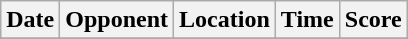<table class="wikitable">
<tr>
<th>Date</th>
<th>Opponent</th>
<th>Location</th>
<th>Time</th>
<th>Score</th>
</tr>
<tr align="center" bgcolor="">
</tr>
</table>
